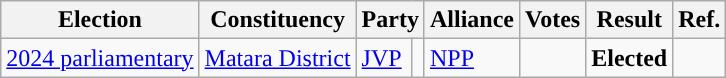<table class="wikitable" style="text-align:left;">
<tr>
<th scope=col>Election</th>
<th scope=col>Constituency</th>
<th scope=col colspan="2">Party</th>
<th scope=col>Alliance</th>
<th scope=col>Votes</th>
<th scope=col>Result</th>
<th scope=col>Ref.</th>
</tr>
<tr>
<td><a href='#'>2024 parliamentary</a></td>
<td><a href='#'>Matara District</a></td>
<td><a href='#'>JVP</a></td>
<td rowspan="8" style="background:"></td>
<td><a href='#'>NPP</a></td>
<td align=right></td>
<td><strong>Elected</strong></td>
<td></td>
</tr>
</table>
